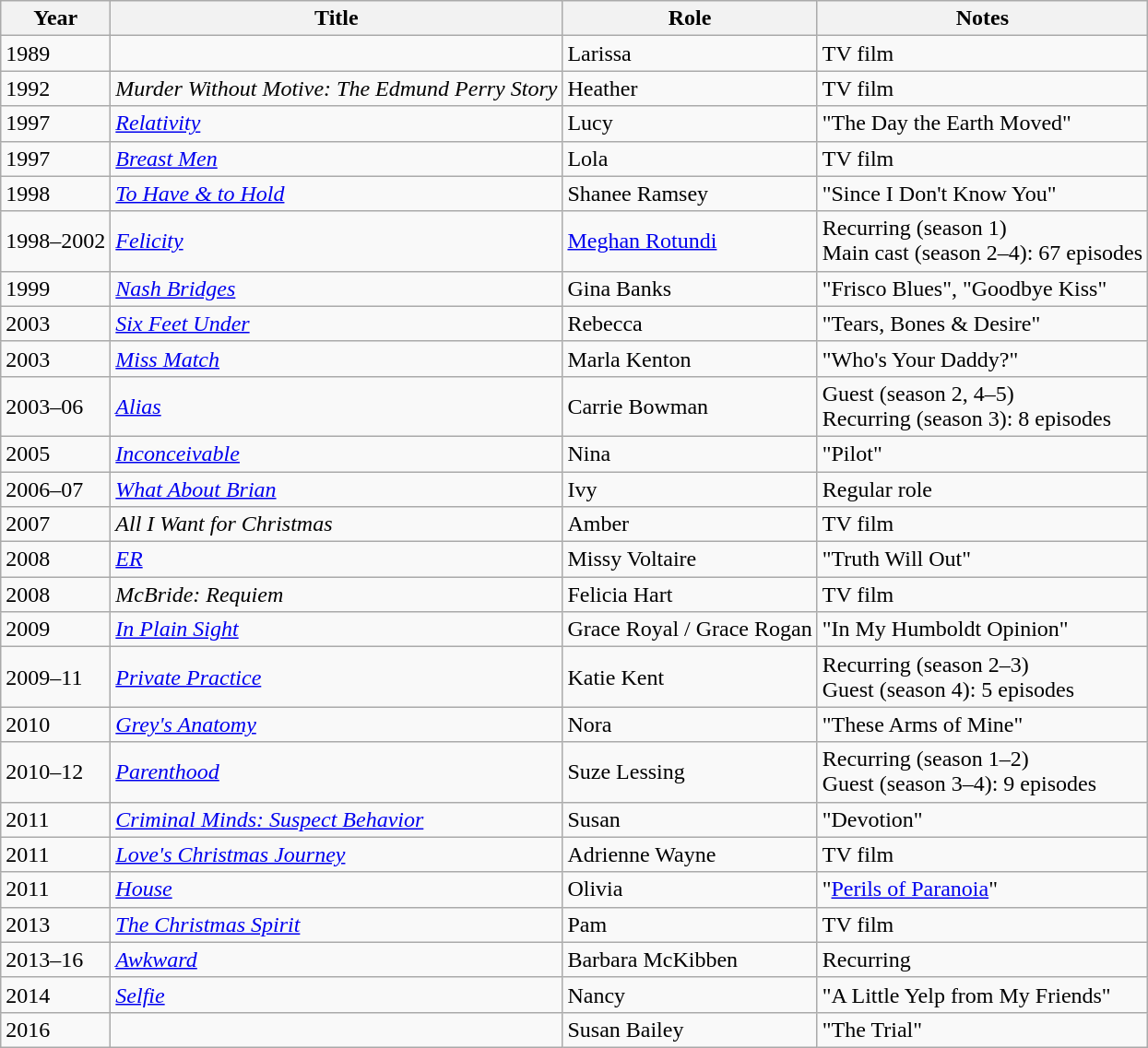<table class="wikitable sortable">
<tr>
<th>Year</th>
<th>Title</th>
<th>Role</th>
<th class="unsortable">Notes</th>
</tr>
<tr>
<td>1989</td>
<td><em></em></td>
<td>Larissa</td>
<td>TV film</td>
</tr>
<tr>
<td>1992</td>
<td><em>Murder Without Motive: The Edmund Perry Story</em></td>
<td>Heather</td>
<td>TV film</td>
</tr>
<tr>
<td>1997</td>
<td><em><a href='#'>Relativity</a></em></td>
<td>Lucy</td>
<td>"The Day the Earth Moved"</td>
</tr>
<tr>
<td>1997</td>
<td><em><a href='#'>Breast Men</a></em></td>
<td>Lola</td>
<td>TV film</td>
</tr>
<tr>
<td>1998</td>
<td><em><a href='#'>To Have & to Hold</a></em></td>
<td>Shanee Ramsey</td>
<td>"Since I Don't Know You"</td>
</tr>
<tr>
<td>1998–2002</td>
<td><em><a href='#'>Felicity</a></em></td>
<td><a href='#'>Meghan Rotundi</a></td>
<td>Recurring (season 1)<br>Main cast (season 2–4): 67 episodes</td>
</tr>
<tr>
<td>1999</td>
<td><em><a href='#'>Nash Bridges</a></em></td>
<td>Gina Banks</td>
<td>"Frisco Blues", "Goodbye Kiss"</td>
</tr>
<tr>
<td>2003</td>
<td><em><a href='#'>Six Feet Under</a></em></td>
<td>Rebecca</td>
<td>"Tears, Bones & Desire"</td>
</tr>
<tr>
<td>2003</td>
<td><em><a href='#'>Miss Match</a></em></td>
<td>Marla Kenton</td>
<td>"Who's Your Daddy?"</td>
</tr>
<tr>
<td>2003–06</td>
<td><em><a href='#'>Alias</a></em></td>
<td>Carrie Bowman</td>
<td>Guest (season 2, 4–5)<br>Recurring (season 3): 8 episodes</td>
</tr>
<tr>
<td>2005</td>
<td><em><a href='#'>Inconceivable</a></em></td>
<td>Nina</td>
<td>"Pilot"</td>
</tr>
<tr>
<td>2006–07</td>
<td><em><a href='#'>What About Brian</a></em></td>
<td>Ivy</td>
<td>Regular role</td>
</tr>
<tr>
<td>2007</td>
<td><em>All I Want for Christmas</em></td>
<td>Amber</td>
<td>TV film</td>
</tr>
<tr>
<td>2008</td>
<td><em><a href='#'>ER</a></em></td>
<td>Missy Voltaire</td>
<td>"Truth Will Out"</td>
</tr>
<tr>
<td>2008</td>
<td><em>McBride: Requiem</em></td>
<td>Felicia Hart</td>
<td>TV film</td>
</tr>
<tr>
<td>2009</td>
<td><em><a href='#'>In Plain Sight</a></em></td>
<td>Grace Royal / Grace Rogan</td>
<td>"In My Humboldt Opinion"</td>
</tr>
<tr>
<td>2009–11</td>
<td><em><a href='#'>Private Practice</a></em></td>
<td>Katie Kent</td>
<td>Recurring (season 2–3)<br>Guest (season 4): 5 episodes</td>
</tr>
<tr>
<td>2010</td>
<td><em><a href='#'>Grey's Anatomy</a></em></td>
<td>Nora</td>
<td>"These Arms of Mine"</td>
</tr>
<tr>
<td>2010–12</td>
<td><em><a href='#'>Parenthood</a></em></td>
<td>Suze Lessing</td>
<td>Recurring (season 1–2)<br>Guest (season 3–4): 9 episodes</td>
</tr>
<tr>
<td>2011</td>
<td><em><a href='#'>Criminal Minds: Suspect Behavior</a></em></td>
<td>Susan</td>
<td>"Devotion"</td>
</tr>
<tr>
<td>2011</td>
<td><em><a href='#'>Love's Christmas Journey</a></em></td>
<td>Adrienne Wayne</td>
<td>TV film</td>
</tr>
<tr>
<td>2011</td>
<td><em><a href='#'>House</a></em></td>
<td>Olivia</td>
<td>"<a href='#'>Perils of Paranoia</a>"</td>
</tr>
<tr>
<td>2013</td>
<td><em><a href='#'>The Christmas Spirit</a></em></td>
<td>Pam</td>
<td>TV film</td>
</tr>
<tr>
<td>2013–16</td>
<td><em><a href='#'>Awkward</a></em></td>
<td>Barbara McKibben</td>
<td>Recurring</td>
</tr>
<tr>
<td>2014</td>
<td><em><a href='#'>Selfie</a></em></td>
<td>Nancy</td>
<td>"A Little Yelp from My Friends"</td>
</tr>
<tr>
<td>2016</td>
<td><em></em></td>
<td>Susan Bailey</td>
<td>"The Trial"</td>
</tr>
</table>
